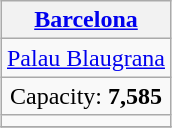<table class="wikitable" style="text-align:center; margin:1em auto;">
<tr>
<th><a href='#'>Barcelona</a></th>
</tr>
<tr>
<td><a href='#'>Palau Blaugrana</a></td>
</tr>
<tr>
<td>Capacity: <strong>7,585</strong></td>
</tr>
<tr>
<td></td>
</tr>
<tr>
</tr>
</table>
